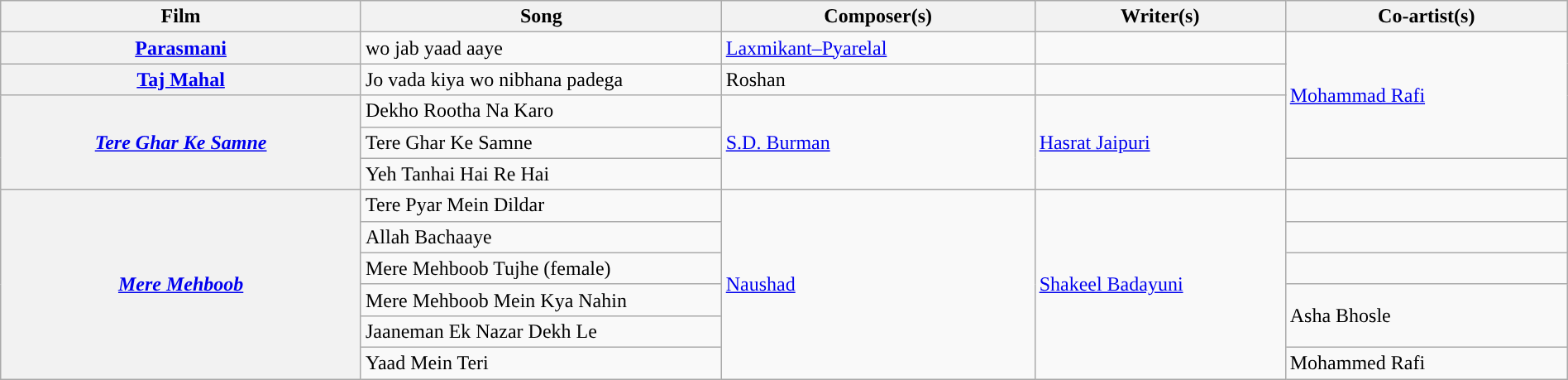<table class="wikitable plainrowheaders" style="width:100%; textcolor:#000">
<tr style="background:#b0e0e66;">
<th scope="col" style="width:23%;"><strong>Film</strong></th>
<th scope="col" style="width:23%;"><strong>Song</strong></th>
<th scope="col" style="width:20%;"><strong>Composer(s)</strong></th>
<th scope="col" style="width:16%;"><strong>Writer(s)</strong></th>
<th scope="col" style="width:18%;"><strong>Co-artist(s)</strong></th>
</tr>
<tr>
<th><a href='#'>Parasmani</a></th>
<td>wo jab yaad aaye</td>
<td><a href='#'>Laxmikant–Pyarelal</a></td>
<td></td>
<td rowspan=4><a href='#'>Mohammad Rafi</a></td>
</tr>
<tr>
<th><a href='#'>Taj Mahal</a></th>
<td>Jo vada kiya wo nibhana padega</td>
<td>Roshan</td>
<td></td>
</tr>
<tr>
<th rowspan="3"><em><a href='#'>Tere Ghar Ke Samne</a></em></th>
<td>Dekho Rootha Na Karo</td>
<td rowspan="3"><a href='#'>S.D. Burman</a></td>
<td rowspan="3"><a href='#'>Hasrat Jaipuri</a></td>
</tr>
<tr>
<td>Tere Ghar Ke Samne</td>
</tr>
<tr>
<td>Yeh Tanhai Hai Re Hai</td>
<td></td>
</tr>
<tr>
<th rowspan="6"><em><a href='#'>Mere Mehboob</a></em></th>
<td>Tere Pyar Mein Dildar</td>
<td rowspan="6"><a href='#'>Naushad</a></td>
<td rowspan="6"><a href='#'>Shakeel Badayuni</a></td>
<td></td>
</tr>
<tr>
<td>Allah Bachaaye</td>
<td></td>
</tr>
<tr>
<td>Mere Mehboob Tujhe (female)</td>
<td></td>
</tr>
<tr>
<td>Mere Mehboob Mein Kya Nahin</td>
<td rowspan="2">Asha Bhosle</td>
</tr>
<tr>
<td>Jaaneman Ek Nazar Dekh Le</td>
</tr>
<tr>
<td>Yaad Mein Teri</td>
<td>Mohammed Rafi</td>
</tr>
</table>
